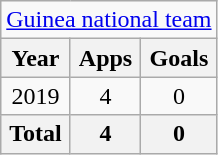<table class="wikitable" style="text-align:center">
<tr>
<td colspan="3"><a href='#'>Guinea national team</a></td>
</tr>
<tr>
<th>Year</th>
<th>Apps</th>
<th>Goals</th>
</tr>
<tr>
<td>2019</td>
<td>4</td>
<td>0</td>
</tr>
<tr>
<th>Total</th>
<th>4</th>
<th>0</th>
</tr>
</table>
